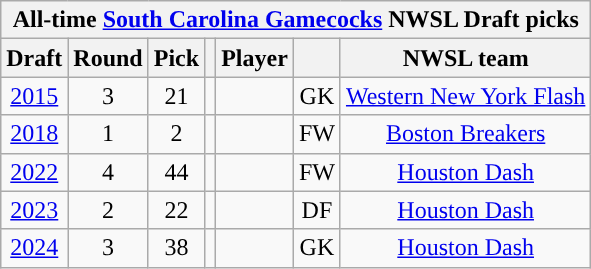<table class="wikitable sortable" style="text-align: center;">
<tr>
<th colspan="7" style="background:#">All-time <a href='#'><span>South Carolina Gamecocks</span></a> NWSL Draft picks</th>
</tr>
<tr>
<th scope="col">Draft</th>
<th scope="col">Round</th>
<th scope="col">Pick</th>
<th scope="col"></th>
<th scope="col">Player</th>
<th scope="col"></th>
<th scope="col">NWSL team</th>
</tr>
<tr>
<td><a href='#'>2015</a></td>
<td>3</td>
<td>21</td>
<td></td>
<td></td>
<td>GK</td>
<td><a href='#'>Western New York Flash</a></td>
</tr>
<tr>
<td><a href='#'>2018</a></td>
<td>1</td>
<td>2</td>
<td></td>
<td></td>
<td>FW</td>
<td><a href='#'>Boston Breakers</a></td>
</tr>
<tr>
<td><a href='#'>2022</a></td>
<td>4</td>
<td>44</td>
<td></td>
<td></td>
<td>FW</td>
<td><a href='#'>Houston Dash</a></td>
</tr>
<tr>
<td><a href='#'>2023</a></td>
<td>2</td>
<td>22</td>
<td></td>
<td></td>
<td>DF</td>
<td><a href='#'>Houston Dash</a></td>
</tr>
<tr>
<td><a href='#'>2024</a></td>
<td>3</td>
<td>38</td>
<td></td>
<td></td>
<td>GK</td>
<td><a href='#'>Houston Dash</a></td>
</tr>
</table>
